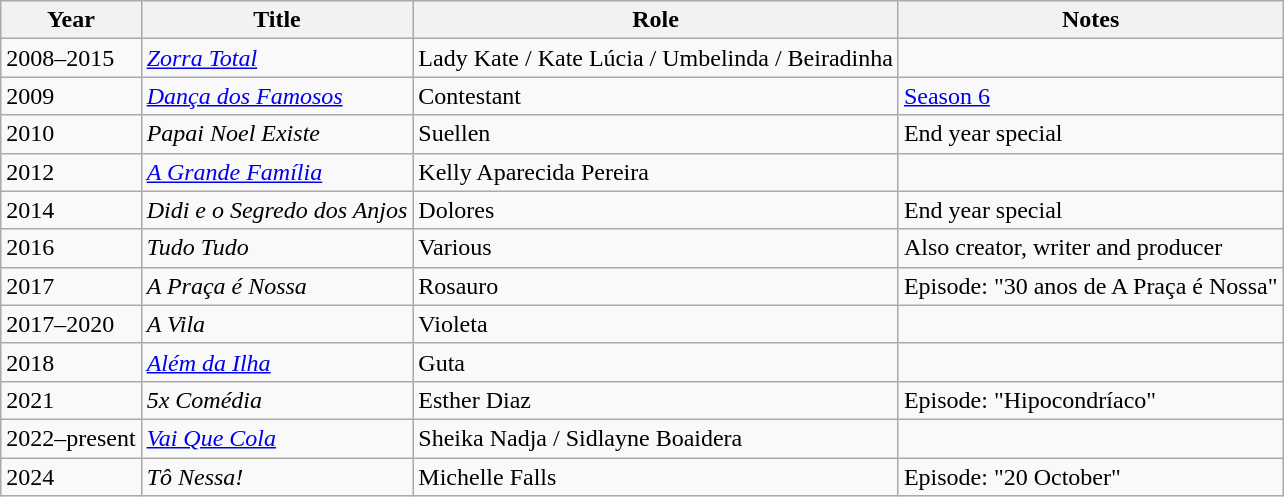<table class="wikitable">
<tr>
<th>Year</th>
<th>Title</th>
<th>Role</th>
<th>Notes</th>
</tr>
<tr>
<td>2008–2015</td>
<td><em><a href='#'>Zorra Total</a></em></td>
<td>Lady Kate / Kate Lúcia / Umbelinda / Beiradinha</td>
<td></td>
</tr>
<tr>
<td>2009</td>
<td><em><a href='#'>Dança dos Famosos</a></em></td>
<td>Contestant</td>
<td><a href='#'>Season 6</a></td>
</tr>
<tr>
<td>2010</td>
<td><em>Papai Noel Existe</em></td>
<td>Suellen</td>
<td>End year special</td>
</tr>
<tr>
<td>2012</td>
<td><em><a href='#'>A Grande Família</a></em></td>
<td>Kelly Aparecida Pereira</td>
<td></td>
</tr>
<tr>
<td>2014</td>
<td><em>Didi e o Segredo dos Anjos</em></td>
<td>Dolores</td>
<td>End year special</td>
</tr>
<tr>
<td>2016</td>
<td><em>Tudo Tudo</em></td>
<td>Various</td>
<td>Also creator, writer and producer</td>
</tr>
<tr>
<td>2017</td>
<td><em>A Praça é Nossa</em></td>
<td>Rosauro</td>
<td>Episode: "30 anos de A Praça é Nossa"</td>
</tr>
<tr>
<td>2017–2020</td>
<td><em>A Vila</em></td>
<td>Violeta</td>
<td></td>
</tr>
<tr>
<td>2018</td>
<td><em><a href='#'>Além da Ilha</a></em></td>
<td>Guta</td>
<td></td>
</tr>
<tr>
<td>2021</td>
<td><em>5x Comédia</em></td>
<td>Esther Diaz</td>
<td>Episode: "Hipocondríaco"</td>
</tr>
<tr>
<td>2022–present</td>
<td><em><a href='#'>Vai Que Cola</a></em></td>
<td>Sheika Nadja / Sidlayne Boaidera</td>
<td></td>
</tr>
<tr>
<td>2024</td>
<td><em>Tô Nessa!</em></td>
<td>Michelle Falls</td>
<td>Episode: "20 October"</td>
</tr>
</table>
